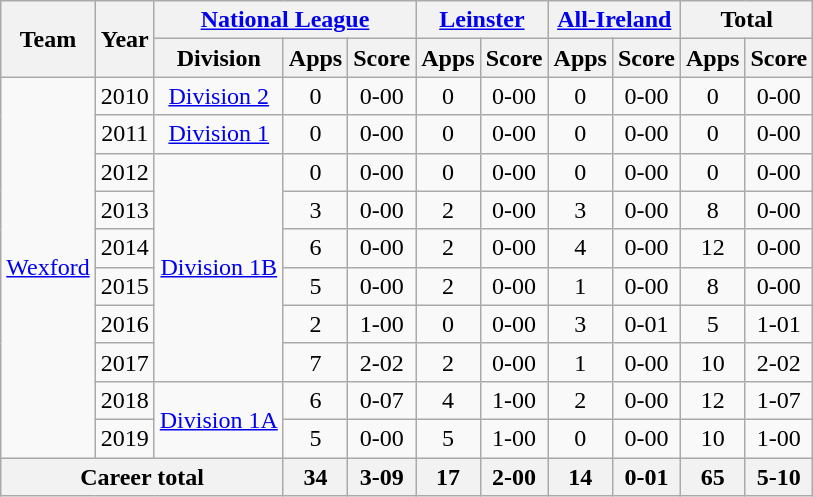<table class="wikitable" style="text-align:center">
<tr>
<th rowspan="2">Team</th>
<th rowspan="2">Year</th>
<th colspan="3"><a href='#'>National League</a></th>
<th colspan="2"><a href='#'>Leinster</a></th>
<th colspan="2"><a href='#'>All-Ireland</a></th>
<th colspan="2">Total</th>
</tr>
<tr>
<th>Division</th>
<th>Apps</th>
<th>Score</th>
<th>Apps</th>
<th>Score</th>
<th>Apps</th>
<th>Score</th>
<th>Apps</th>
<th>Score</th>
</tr>
<tr>
<td rowspan="10"><a href='#'>Wexford</a></td>
<td>2010</td>
<td rowspan="1"><a href='#'>Division 2</a></td>
<td>0</td>
<td>0-00</td>
<td>0</td>
<td>0-00</td>
<td>0</td>
<td>0-00</td>
<td>0</td>
<td>0-00</td>
</tr>
<tr>
<td>2011</td>
<td rowspan="1"><a href='#'>Division 1</a></td>
<td>0</td>
<td>0-00</td>
<td>0</td>
<td>0-00</td>
<td>0</td>
<td>0-00</td>
<td>0</td>
<td>0-00</td>
</tr>
<tr>
<td>2012</td>
<td rowspan="6"><a href='#'>Division 1B</a></td>
<td>0</td>
<td>0-00</td>
<td>0</td>
<td>0-00</td>
<td>0</td>
<td>0-00</td>
<td>0</td>
<td>0-00</td>
</tr>
<tr>
<td>2013</td>
<td>3</td>
<td>0-00</td>
<td>2</td>
<td>0-00</td>
<td>3</td>
<td>0-00</td>
<td>8</td>
<td>0-00</td>
</tr>
<tr>
<td>2014</td>
<td>6</td>
<td>0-00</td>
<td>2</td>
<td>0-00</td>
<td>4</td>
<td>0-00</td>
<td>12</td>
<td>0-00</td>
</tr>
<tr>
<td>2015</td>
<td>5</td>
<td>0-00</td>
<td>2</td>
<td>0-00</td>
<td>1</td>
<td>0-00</td>
<td>8</td>
<td>0-00</td>
</tr>
<tr>
<td>2016</td>
<td>2</td>
<td>1-00</td>
<td>0</td>
<td>0-00</td>
<td>3</td>
<td>0-01</td>
<td>5</td>
<td>1-01</td>
</tr>
<tr>
<td>2017</td>
<td>7</td>
<td>2-02</td>
<td>2</td>
<td>0-00</td>
<td>1</td>
<td>0-00</td>
<td>10</td>
<td>2-02</td>
</tr>
<tr>
<td>2018</td>
<td rowspan="2"><a href='#'>Division 1A</a></td>
<td>6</td>
<td>0-07</td>
<td>4</td>
<td>1-00</td>
<td>2</td>
<td>0-00</td>
<td>12</td>
<td>1-07</td>
</tr>
<tr>
<td>2019</td>
<td>5</td>
<td>0-00</td>
<td>5</td>
<td>1-00</td>
<td>0</td>
<td>0-00</td>
<td>10</td>
<td>1-00</td>
</tr>
<tr>
<th colspan="3">Career total</th>
<th>34</th>
<th>3-09</th>
<th>17</th>
<th>2-00</th>
<th>14</th>
<th>0-01</th>
<th>65</th>
<th>5-10</th>
</tr>
</table>
